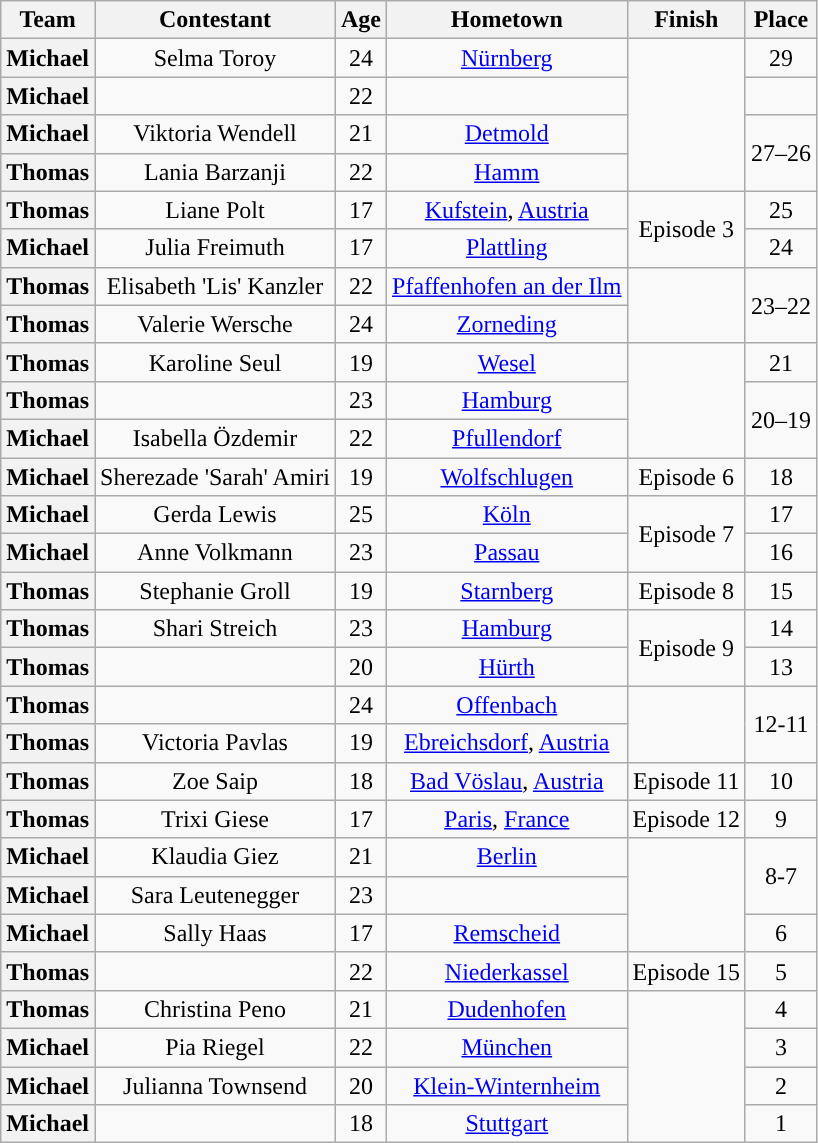<table class="wikitable sortable" style="text-align:center;">
<tr>
<th>Team</th>
<th>Contestant</th>
<th>Age</th>
<th>Hometown</th>
<th>Finish</th>
<th>Place</th>
</tr>
<tr>
<th><span>Michael</span></th>
<td>Selma Toroy</td>
<td>24</td>
<td><a href='#'>Nürnberg</a></td>
<td rowspan="4"></td>
<td>29</td>
</tr>
<tr>
<th><span>Michael</span></th>
<td></td>
<td>22</td>
<td></td>
<td></td>
</tr>
<tr>
<th><span>Michael</span></th>
<td>Viktoria Wendell</td>
<td>21</td>
<td><a href='#'>Detmold</a></td>
<td rowspan="2">27–26</td>
</tr>
<tr>
<th><span>Thomas</span></th>
<td>Lania Barzanji</td>
<td>22</td>
<td><a href='#'>Hamm</a></td>
</tr>
<tr>
<th><span>Thomas</span></th>
<td>Liane Polt</td>
<td>17</td>
<td><a href='#'>Kufstein</a>, <a href='#'>Austria</a></td>
<td rowspan="2">Episode 3</td>
<td>25</td>
</tr>
<tr>
<th><span>Michael</span></th>
<td>Julia Freimuth</td>
<td>17</td>
<td><a href='#'>Plattling</a></td>
<td>24</td>
</tr>
<tr>
<th><span>Thomas</span></th>
<td>Elisabeth 'Lis' Kanzler</td>
<td>22</td>
<td><a href='#'>Pfaffenhofen an der Ilm</a></td>
<td rowspan="2"></td>
<td rowspan="2">23–22</td>
</tr>
<tr>
<th><span>Thomas</span></th>
<td>Valerie Wersche</td>
<td>24</td>
<td><a href='#'>Zorneding</a></td>
</tr>
<tr>
<th><span>Thomas</span></th>
<td>Karoline Seul</td>
<td>19</td>
<td><a href='#'>Wesel</a></td>
<td rowspan="3"></td>
<td>21</td>
</tr>
<tr>
<th><span>Thomas</span></th>
<td></td>
<td>23</td>
<td><a href='#'>Hamburg</a></td>
<td rowspan="2">20–19</td>
</tr>
<tr>
<th><span>Michael</span></th>
<td>Isabella Özdemir</td>
<td>22</td>
<td><a href='#'>Pfullendorf</a></td>
</tr>
<tr>
<th><span>Michael</span></th>
<td>Sherezade 'Sarah' Amiri</td>
<td>19</td>
<td><a href='#'>Wolfschlugen</a></td>
<td>Episode 6</td>
<td>18</td>
</tr>
<tr>
<th><span>Michael</span></th>
<td>Gerda Lewis</td>
<td>25</td>
<td><a href='#'>Köln</a></td>
<td rowspan="2">Episode 7</td>
<td>17</td>
</tr>
<tr>
<th><span>Michael</span></th>
<td>Anne Volkmann</td>
<td>23</td>
<td><a href='#'>Passau</a></td>
<td>16</td>
</tr>
<tr>
<th><span>Thomas</span></th>
<td>Stephanie Groll</td>
<td>19</td>
<td><a href='#'>Starnberg</a></td>
<td>Episode 8</td>
<td>15</td>
</tr>
<tr>
<th><span>Thomas</span></th>
<td>Shari Streich</td>
<td>23</td>
<td><a href='#'>Hamburg</a></td>
<td rowspan="2">Episode 9</td>
<td>14</td>
</tr>
<tr>
<th><span>Thomas</span></th>
<td></td>
<td>20</td>
<td><a href='#'>Hürth</a></td>
<td>13</td>
</tr>
<tr>
<th><span>Thomas</span></th>
<td></td>
<td>24</td>
<td><a href='#'>Offenbach</a></td>
<td rowspan="2"></td>
<td rowspan="2">12-11</td>
</tr>
<tr>
<th><span>Thomas</span></th>
<td>Victoria Pavlas</td>
<td>19</td>
<td><a href='#'>Ebreichsdorf</a>, <a href='#'>Austria</a></td>
</tr>
<tr>
<th><span>Thomas</span></th>
<td>Zoe Saip</td>
<td>18</td>
<td><a href='#'>Bad Vöslau</a>, <a href='#'>Austria</a></td>
<td>Episode 11</td>
<td>10</td>
</tr>
<tr>
<th><span>Thomas</span></th>
<td>Trixi Giese</td>
<td>17</td>
<td><a href='#'>Paris</a>, <a href='#'>France</a></td>
<td>Episode 12</td>
<td>9</td>
</tr>
<tr>
<th><span>Michael</span></th>
<td>Klaudia Giez</td>
<td>21</td>
<td><a href='#'>Berlin</a></td>
<td rowspan="3"></td>
<td rowspan="2">8-7</td>
</tr>
<tr>
<th><span>Michael</span></th>
<td>Sara Leutenegger</td>
<td>23</td>
<td></td>
</tr>
<tr>
<th><span>Michael</span></th>
<td>Sally Haas</td>
<td>17</td>
<td><a href='#'>Remscheid</a></td>
<td>6</td>
</tr>
<tr>
<th><span>Thomas</span></th>
<td></td>
<td>22</td>
<td><a href='#'>Niederkassel</a></td>
<td>Episode 15</td>
<td>5</td>
</tr>
<tr>
<th><span>Thomas</span></th>
<td>Christina Peno</td>
<td>21</td>
<td><a href='#'>Dudenhofen</a></td>
<td rowspan="4"></td>
<td>4</td>
</tr>
<tr>
<th><span>Michael</span></th>
<td>Pia Riegel</td>
<td>22</td>
<td><a href='#'>München</a></td>
<td>3</td>
</tr>
<tr>
<th><span>Michael</span></th>
<td>Julianna Townsend</td>
<td>20</td>
<td><a href='#'>Klein-Winternheim</a></td>
<td>2</td>
</tr>
<tr>
<th><span>Michael</span></th>
<td></td>
<td>18</td>
<td><a href='#'>Stuttgart</a></td>
<td>1</td>
</tr>
</table>
